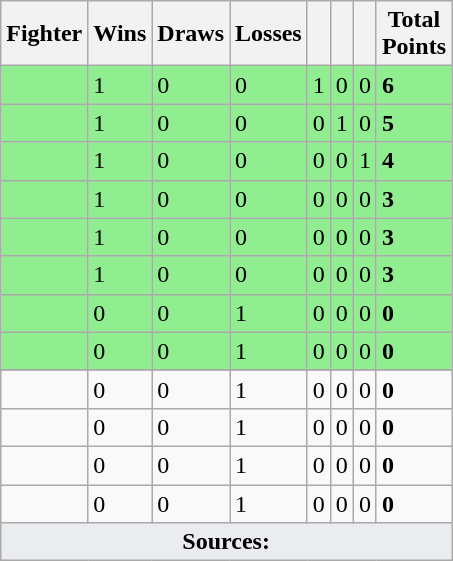<table class="wikitable sortable">
<tr>
<th>Fighter</th>
<th>Wins</th>
<th>Draws</th>
<th>Losses</th>
<th></th>
<th></th>
<th></th>
<th>Total<br> Points</th>
</tr>
<tr>
<td style="background:#90EE90;"></td>
<td style="background:#90EE90;">1</td>
<td style="background:#90EE90;">0</td>
<td style="background:#90EE90;">0</td>
<td style="background:#90EE90;">1</td>
<td style="background:#90EE90;">0</td>
<td style="background:#90EE90;">0</td>
<td style="background:#90EE90;"><strong>6</strong></td>
</tr>
<tr>
<td style="background:#90EE90;"></td>
<td style="background:#90EE90;">1</td>
<td style="background:#90EE90;">0</td>
<td style="background:#90EE90;">0</td>
<td style="background:#90EE90;">0</td>
<td style="background:#90EE90;">1</td>
<td style="background:#90EE90;">0</td>
<td style="background:#90EE90;"><strong>5</strong></td>
</tr>
<tr>
<td style="background:#90EE90;"></td>
<td style="background:#90EE90;">1</td>
<td style="background:#90EE90;">0</td>
<td style="background:#90EE90;">0</td>
<td style="background:#90EE90;">0</td>
<td style="background:#90EE90;">0</td>
<td style="background:#90EE90;">1</td>
<td style="background:#90EE90;"><strong>4</strong></td>
</tr>
<tr>
<td style="background:#90EE90;"></td>
<td style="background:#90EE90;">1</td>
<td style="background:#90EE90;">0</td>
<td style="background:#90EE90;">0</td>
<td style="background:#90EE90;">0</td>
<td style="background:#90EE90;">0</td>
<td style="background:#90EE90;">0</td>
<td style="background:#90EE90;"><strong>3</strong></td>
</tr>
<tr>
<td style="background:#90EE90;"></td>
<td style="background:#90EE90;">1</td>
<td style="background:#90EE90;">0</td>
<td style="background:#90EE90;">0</td>
<td style="background:#90EE90;">0</td>
<td style="background:#90EE90;">0</td>
<td style="background:#90EE90;">0</td>
<td style="background:#90EE90;"><strong>3</strong></td>
</tr>
<tr>
<td style="background:#90EE90;"></td>
<td style="background:#90EE90;">1</td>
<td style="background:#90EE90;">0</td>
<td style="background:#90EE90;">0</td>
<td style="background:#90EE90;">0</td>
<td style="background:#90EE90;">0</td>
<td style="background:#90EE90;">0</td>
<td style="background:#90EE90;"><strong>3</strong></td>
</tr>
<tr>
<td style="background:#90EE90;"></td>
<td style="background:#90EE90;">0</td>
<td style="background:#90EE90;">0</td>
<td style="background:#90EE90;">1</td>
<td style="background:#90EE90;">0</td>
<td style="background:#90EE90;">0</td>
<td style="background:#90EE90;">0</td>
<td style="background:#90EE90;"><strong>0</strong></td>
</tr>
<tr>
<td style="background:#90EE90;"></td>
<td style="background:#90EE90;">0</td>
<td style="background:#90EE90;">0</td>
<td style="background:#90EE90;">1</td>
<td style="background:#90EE90;">0</td>
<td style="background:#90EE90;">0</td>
<td style="background:#90EE90;">0</td>
<td style="background:#90EE90;"><strong>0</strong></td>
</tr>
<tr>
</tr>
<tr>
<td></td>
<td>0</td>
<td>0</td>
<td>1</td>
<td>0</td>
<td>0</td>
<td>0</td>
<td><strong>0</strong></td>
</tr>
<tr>
<td></td>
<td>0</td>
<td>0</td>
<td>1</td>
<td>0</td>
<td>0</td>
<td>0</td>
<td><strong>0</strong></td>
</tr>
<tr>
<td></td>
<td>0</td>
<td>0</td>
<td>1</td>
<td>0</td>
<td>0</td>
<td>0</td>
<td><strong>0</strong></td>
</tr>
<tr>
<td></td>
<td>0</td>
<td>0</td>
<td>1</td>
<td>0</td>
<td>0</td>
<td>0</td>
<td><strong>0</strong></td>
</tr>
<tr>
<td colspan="8" style="background-color:#EAECF0; text-align:center"><strong>Sources:</strong></td>
</tr>
</table>
